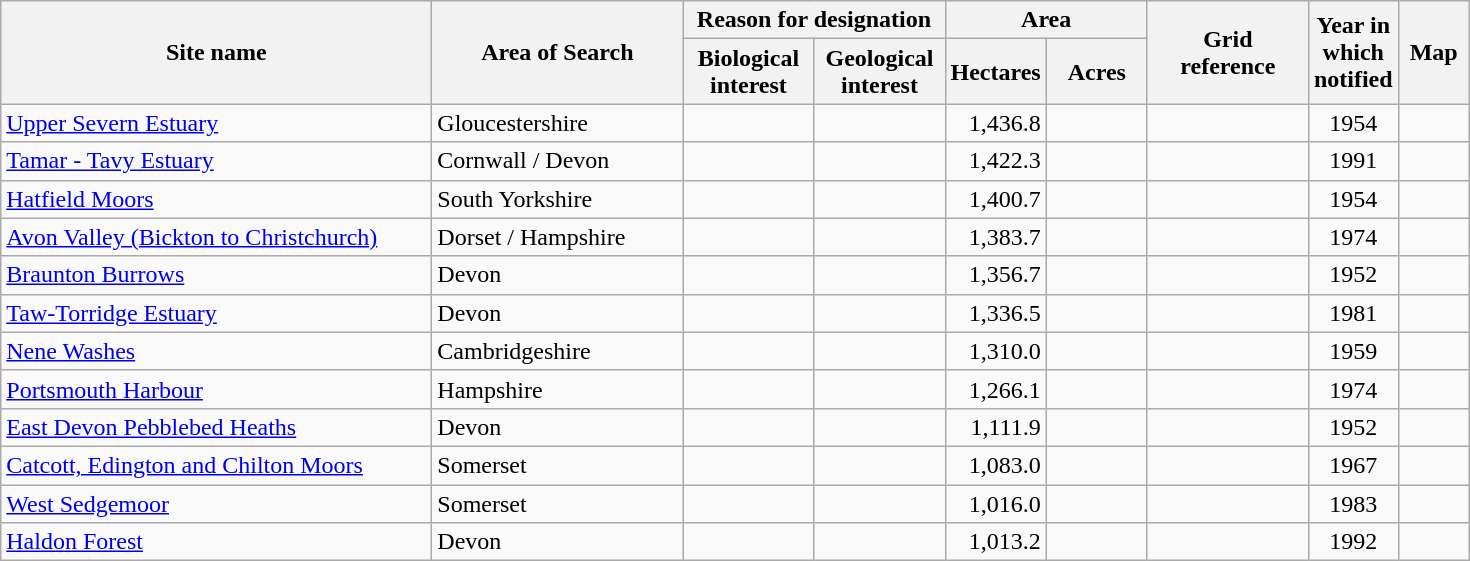<table class="wikitable">
<tr>
<th width="280" rowspan="2">Site name</th>
<th width="160" rowspan="2">Area of Search</th>
<th width="160" colspan="2">Reason for designation</th>
<th width="120" colspan="2">Area</th>
<th width="100" rowspan="2">Grid reference</th>
<th width="50" rowspan="2">Year in which notified</th>
<th width="40" rowspan="2">Map</th>
</tr>
<tr>
<th width="80">Biological interest</th>
<th width="80">Geological interest</th>
<th width="60">Hectares</th>
<th width="60">Acres</th>
</tr>
<tr>
<td><a href='#'>Upper Severn Estuary</a></td>
<td>Gloucestershire</td>
<td align="center"></td>
<td></td>
<td align="right">1,436.8</td>
<td align="right"></td>
<td align="center"></td>
<td align="center">1954</td>
<td align="center"></td>
</tr>
<tr>
<td><a href='#'>Tamar - Tavy Estuary</a></td>
<td>Cornwall / Devon</td>
<td align="center"></td>
<td></td>
<td align="right">1,422.3</td>
<td align="right"></td>
<td align="center"></td>
<td align="center">1991</td>
<td align="center"></td>
</tr>
<tr>
<td><a href='#'>Hatfield Moors</a></td>
<td>South Yorkshire</td>
<td align="center"></td>
<td></td>
<td align="right">1,400.7</td>
<td align="right"></td>
<td align="center"></td>
<td align="center">1954</td>
<td align="center"></td>
</tr>
<tr>
<td><a href='#'>Avon Valley (Bickton to Christchurch)</a></td>
<td>Dorset / Hampshire</td>
<td align="center"></td>
<td></td>
<td align="right">1,383.7</td>
<td align="right"></td>
<td align="center"></td>
<td align="center">1974</td>
<td align="center"></td>
</tr>
<tr>
<td><a href='#'>Braunton Burrows</a></td>
<td>Devon</td>
<td align="center"></td>
<td align="center"></td>
<td align="right">1,356.7</td>
<td align="right"></td>
<td align="center"></td>
<td align="center">1952</td>
<td align="center"></td>
</tr>
<tr>
<td><a href='#'>Taw-Torridge Estuary</a></td>
<td>Devon</td>
<td align="center"></td>
<td></td>
<td align="right">1,336.5</td>
<td align="right"></td>
<td align="center"></td>
<td align="center">1981</td>
<td align="center"></td>
</tr>
<tr>
<td><a href='#'>Nene Washes</a></td>
<td>Cambridgeshire</td>
<td align="center"></td>
<td></td>
<td align="right">1,310.0</td>
<td align="right"></td>
<td align="center"></td>
<td align="center">1959</td>
<td align="center"></td>
</tr>
<tr>
<td><a href='#'>Portsmouth Harbour</a></td>
<td>Hampshire</td>
<td align="center"></td>
<td></td>
<td align="right">1,266.1</td>
<td align="right"></td>
<td align="center"></td>
<td align="center">1974</td>
<td align="center"></td>
</tr>
<tr>
<td><a href='#'>East Devon Pebblebed Heaths</a></td>
<td>Devon</td>
<td align="center"></td>
<td></td>
<td align="right">1,111.9</td>
<td align="right"></td>
<td align="center"></td>
<td align="center">1952</td>
<td align="center"></td>
</tr>
<tr>
<td><a href='#'>Catcott, Edington and Chilton Moors</a></td>
<td>Somerset</td>
<td align="center"></td>
<td></td>
<td align="right">1,083.0</td>
<td align="right"></td>
<td align="center"></td>
<td align="center">1967</td>
<td align="center"></td>
</tr>
<tr>
<td><a href='#'>West Sedgemoor</a></td>
<td>Somerset</td>
<td align="center"></td>
<td></td>
<td align="right">1,016.0</td>
<td align="right"></td>
<td align="center"></td>
<td align="center">1983</td>
<td align="center"></td>
</tr>
<tr>
<td><a href='#'>Haldon Forest</a></td>
<td>Devon</td>
<td align="center"></td>
<td></td>
<td align="right">1,013.2</td>
<td align="right"></td>
<td align="center"></td>
<td align="center">1992</td>
<td align="center"></td>
</tr>
</table>
